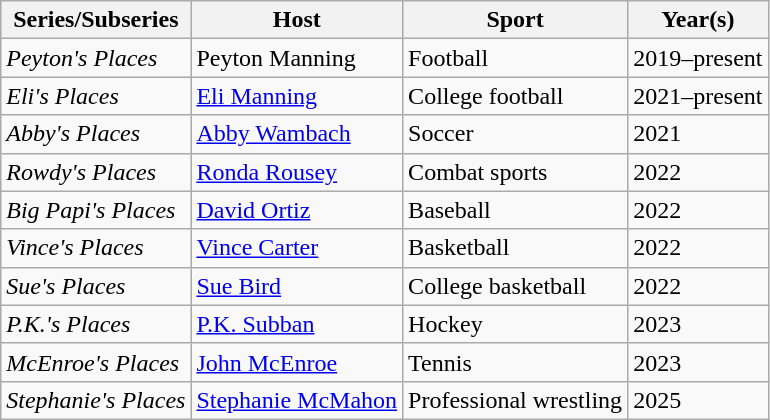<table class="wikitable">
<tr>
<th>Series/Subseries</th>
<th>Host</th>
<th>Sport</th>
<th>Year(s)</th>
</tr>
<tr>
<td><em>Peyton's Places</em></td>
<td>Peyton Manning</td>
<td>Football</td>
<td>2019–present</td>
</tr>
<tr>
<td><em>Eli's Places</em></td>
<td><a href='#'>Eli Manning</a></td>
<td>College football</td>
<td>2021–present</td>
</tr>
<tr>
<td><em>Abby's Places</em></td>
<td><a href='#'>Abby Wambach</a></td>
<td>Soccer</td>
<td>2021</td>
</tr>
<tr>
<td><em>Rowdy's Places</em></td>
<td><a href='#'>Ronda Rousey</a></td>
<td>Combat sports</td>
<td>2022</td>
</tr>
<tr>
<td><em>Big Papi's Places</em></td>
<td><a href='#'>David Ortiz</a></td>
<td>Baseball</td>
<td>2022</td>
</tr>
<tr>
<td><em>Vince's Places</em></td>
<td><a href='#'>Vince Carter</a></td>
<td>Basketball</td>
<td>2022</td>
</tr>
<tr>
<td><em>Sue's Places</em></td>
<td><a href='#'>Sue Bird</a></td>
<td>College basketball</td>
<td>2022</td>
</tr>
<tr>
<td><em>P.K.'s Places</em></td>
<td><a href='#'>P.K. Subban</a></td>
<td>Hockey</td>
<td>2023</td>
</tr>
<tr>
<td><em>McEnroe's Places</em></td>
<td><a href='#'>John McEnroe</a></td>
<td>Tennis</td>
<td>2023</td>
</tr>
<tr>
<td><em>Stephanie's Places</em></td>
<td><a href='#'>Stephanie McMahon</a></td>
<td>Professional wrestling</td>
<td>2025</td>
</tr>
</table>
